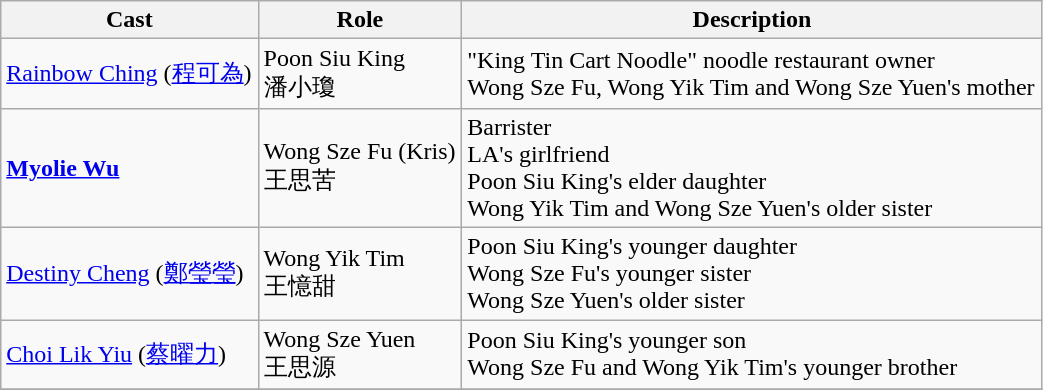<table class="wikitable" width="55%">
<tr>
<th>Cast</th>
<th>Role</th>
<th>Description</th>
</tr>
<tr>
<td><a href='#'>Rainbow Ching</a> (<a href='#'>程可為</a>)</td>
<td>Poon Siu King<br>潘小瓊</td>
<td>"King Tin Cart Noodle" noodle restaurant owner<br>Wong Sze Fu, Wong Yik Tim and Wong Sze Yuen's mother</td>
</tr>
<tr>
<td><strong><a href='#'>Myolie Wu</a></strong></td>
<td>Wong Sze Fu (Kris)<br>王思苦</td>
<td>Barrister<br>LA's girlfriend<br>Poon Siu King's elder daughter<br>Wong Yik Tim and Wong Sze Yuen's older sister</td>
</tr>
<tr>
<td><a href='#'>Destiny Cheng</a> (<a href='#'>鄭瑩瑩</a>)</td>
<td>Wong Yik Tim<br>王憶甜</td>
<td>Poon Siu King's younger daughter<br>Wong Sze Fu's younger sister<br>Wong Sze Yuen's older sister</td>
</tr>
<tr>
<td><a href='#'>Choi Lik Yiu</a> (<a href='#'>蔡曜力</a>)</td>
<td>Wong Sze Yuen<br>王思源</td>
<td>Poon Siu King's younger son<br>Wong Sze Fu and Wong Yik Tim's younger brother</td>
</tr>
<tr>
</tr>
</table>
